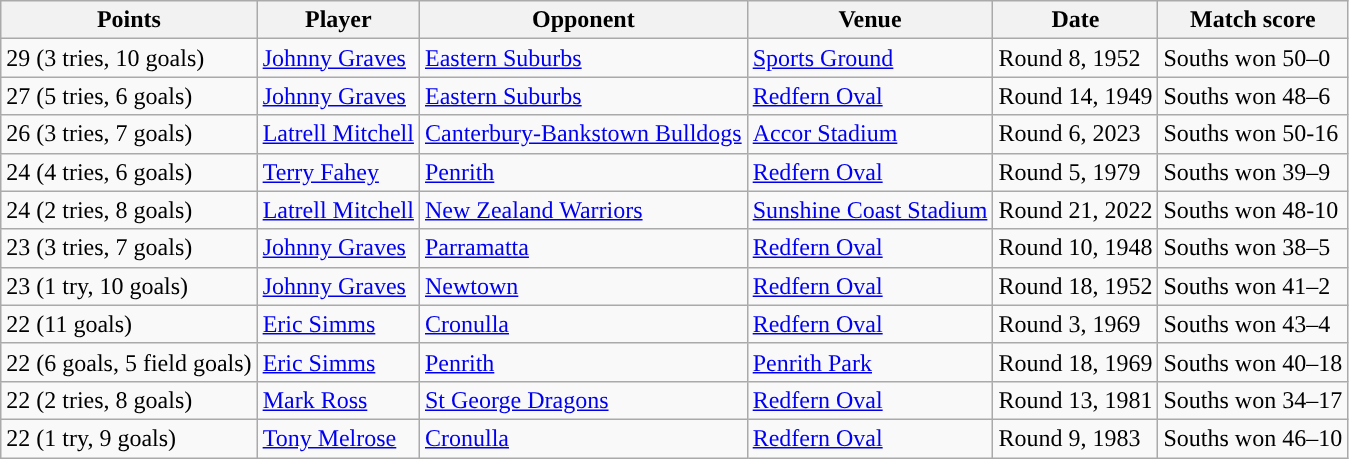<table class="wikitable" style="text-align:left">
<tr>
<th>Points</th>
<th>Player</th>
<th>Opponent</th>
<th>Venue</th>
<th>Date</th>
<th>Match score</th>
</tr>
<tr>
<td>29 (3 tries, 10 goals)</td>
<td style="text-align:left;"><a href='#'>Johnny Graves</a></td>
<td><a href='#'>Eastern Suburbs</a></td>
<td><a href='#'>Sports Ground</a></td>
<td>Round 8, 1952</td>
<td>Souths won 50–0</td>
</tr>
<tr>
<td>27 (5 tries, 6 goals)</td>
<td style="text-align:left;"><a href='#'>Johnny Graves</a></td>
<td><a href='#'>Eastern Suburbs</a></td>
<td><a href='#'>Redfern Oval</a></td>
<td>Round 14, 1949</td>
<td>Souths won 48–6</td>
</tr>
<tr>
<td>26 (3 tries, 7 goals)</td>
<td style="text-align:left;"><a href='#'>Latrell Mitchell</a></td>
<td><a href='#'>Canterbury-Bankstown Bulldogs</a></td>
<td><a href='#'>Accor Stadium</a></td>
<td>Round 6, 2023</td>
<td>Souths won 50-16</td>
</tr>
<tr>
<td>24 (4 tries, 6 goals)</td>
<td style="text-align:left;"><a href='#'>Terry Fahey</a></td>
<td><a href='#'>Penrith</a></td>
<td><a href='#'>Redfern Oval</a></td>
<td>Round 5, 1979</td>
<td>Souths won 39–9</td>
</tr>
<tr>
<td>24 (2 tries, 8 goals)</td>
<td><a href='#'>Latrell Mitchell</a></td>
<td><a href='#'>New Zealand Warriors</a></td>
<td><a href='#'>Sunshine Coast Stadium</a></td>
<td>Round 21, 2022</td>
<td>Souths won 48-10</td>
</tr>
<tr>
<td>23 (3 tries, 7 goals)</td>
<td style="text-align:left;"><a href='#'>Johnny Graves</a></td>
<td><a href='#'>Parramatta</a></td>
<td><a href='#'>Redfern Oval</a></td>
<td>Round 10, 1948</td>
<td>Souths won 38–5</td>
</tr>
<tr>
<td>23 (1 try, 10 goals)</td>
<td style="text-align:left;"><a href='#'>Johnny Graves</a></td>
<td><a href='#'>Newtown</a></td>
<td><a href='#'>Redfern Oval</a></td>
<td>Round 18, 1952</td>
<td>Souths won 41–2</td>
</tr>
<tr>
<td>22 (11 goals)</td>
<td style="text-align:left;"><a href='#'>Eric Simms</a></td>
<td><a href='#'>Cronulla</a></td>
<td><a href='#'>Redfern Oval</a></td>
<td>Round 3, 1969</td>
<td>Souths won 43–4</td>
</tr>
<tr>
<td>22 (6 goals, 5 field goals)</td>
<td style="text-align:left;"><a href='#'>Eric Simms</a></td>
<td><a href='#'>Penrith</a></td>
<td><a href='#'>Penrith Park</a></td>
<td>Round 18, 1969</td>
<td>Souths won 40–18</td>
</tr>
<tr>
<td>22 (2 tries, 8 goals)</td>
<td style="text-align:left;"><a href='#'>Mark Ross</a></td>
<td><a href='#'>St George Dragons</a></td>
<td><a href='#'>Redfern Oval</a></td>
<td>Round 13, 1981</td>
<td>Souths won 34–17</td>
</tr>
<tr>
<td>22 (1 try, 9 goals)</td>
<td style="text-align:left;"><a href='#'>Tony Melrose</a></td>
<td><a href='#'>Cronulla</a></td>
<td><a href='#'>Redfern Oval</a></td>
<td>Round 9, 1983</td>
<td>Souths won 46–10</td>
</tr>
</table>
